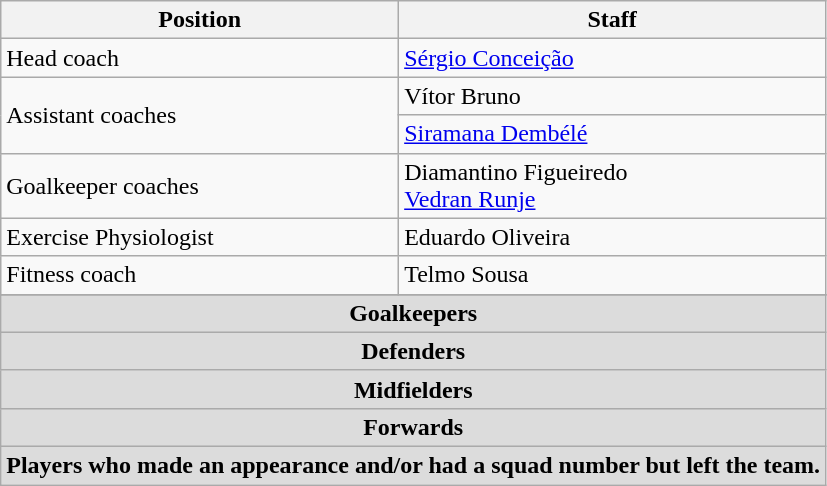<table class=wikitable>
<tr>
<th>Position</th>
<th>Staff</th>
</tr>
<tr>
<td>Head coach</td>
<td> <a href='#'>Sérgio Conceição</a></td>
</tr>
<tr>
<td rowspan=2>Assistant coaches</td>
<td> Vítor Bruno</td>
</tr>
<tr>
<td> <a href='#'>Siramana Dembélé</a></td>
</tr>
<tr>
<td>Goalkeeper coaches</td>
<td> Diamantino Figueiredo<br> <a href='#'>Vedran Runje</a></td>
</tr>
<tr>
<td>Exercise Physiologist</td>
<td> Eduardo Oliveira</td>
</tr>
<tr>
<td>Fitness coach</td>
<td> Telmo Sousa</td>
</tr>
<tr>
</tr>
<tr>
<th colspan=18 style=background:#dcdcdc; text-align:center>Goalkeepers<br>


</th>
</tr>
<tr>
<th colspan=18 style=background:#dcdcdc; text-align:center>Defenders<br>










</th>
</tr>
<tr>
<th colspan=18 style=background:#dcdcdc; text-align:center>Midfielders<br>





                               
</th>
</tr>
<tr>
<th colspan=18 style=background:#dcdcdc; text-align:center>Forwards<br>






</th>
</tr>
<tr>
<th colspan=18 style=background:#dcdcdc; text-align:center>Players who made an appearance and/or had a squad number but left the team.<br>


</th>
</tr>
</table>
